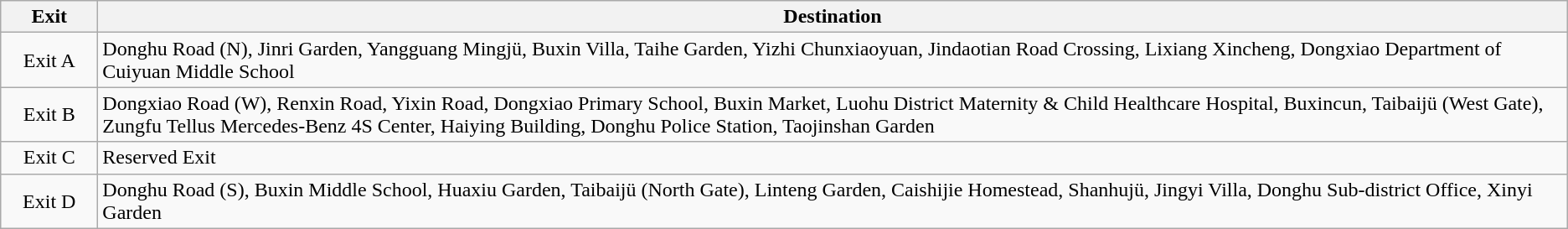<table class="wikitable">
<tr>
<th style="width:70px">Exit</th>
<th>Destination</th>
</tr>
<tr>
<td align="center">Exit A</td>
<td>Donghu Road (N), Jinri Garden, Yangguang Mingjü, Buxin Villa, Taihe Garden, Yizhi Chunxiaoyuan, Jindaotian Road Crossing, Lixiang Xincheng, Dongxiao Department of Cuiyuan Middle School</td>
</tr>
<tr>
<td align="center">Exit B</td>
<td>Dongxiao Road (W), Renxin Road, Yixin Road, Dongxiao Primary School, Buxin Market, Luohu District Maternity & Child Healthcare Hospital, Buxincun, Taibaijü (West Gate), Zungfu Tellus Mercedes-Benz 4S Center, Haiying Building, Donghu Police Station, Taojinshan Garden</td>
</tr>
<tr>
<td align="center">Exit C</td>
<td>Reserved Exit</td>
</tr>
<tr>
<td align="center">Exit D</td>
<td>Donghu Road (S), Buxin Middle School, Huaxiu Garden, Taibaijü (North Gate), Linteng Garden, Caishijie Homestead, Shanhujü, Jingyi Villa, Donghu Sub-district Office, Xinyi Garden</td>
</tr>
</table>
